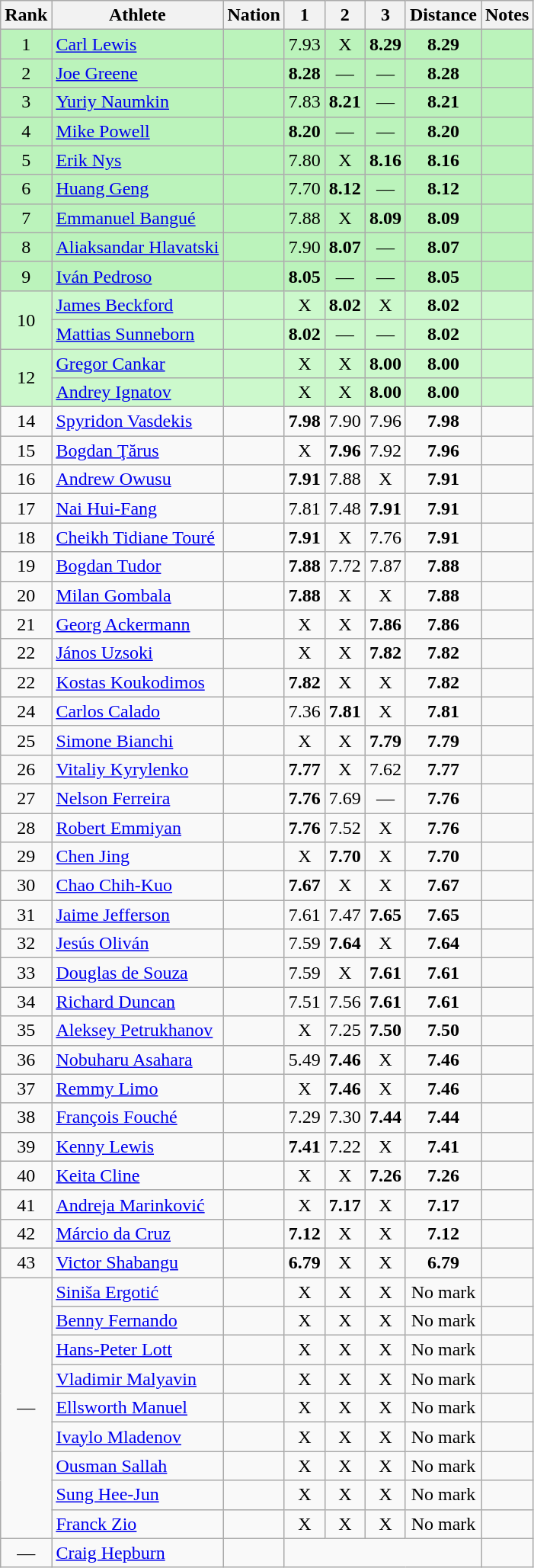<table class="wikitable sortable" style="text-align:center">
<tr>
<th>Rank</th>
<th>Athlete</th>
<th>Nation</th>
<th>1</th>
<th>2</th>
<th>3</th>
<th>Distance</th>
<th>Notes</th>
</tr>
<tr bgcolor=bbf3bb>
<td>1</td>
<td align=left><a href='#'>Carl Lewis</a></td>
<td align=left></td>
<td>7.93</td>
<td data-sort-value=1.00>X</td>
<td><strong>8.29</strong></td>
<td><strong>8.29</strong></td>
<td></td>
</tr>
<tr bgcolor=bbf3bb>
<td>2</td>
<td align=left><a href='#'>Joe Greene</a></td>
<td align=left></td>
<td><strong>8.28</strong></td>
<td data-sort-value=1.00>—</td>
<td data-sort-value=1.00>—</td>
<td><strong>8.28</strong></td>
<td></td>
</tr>
<tr bgcolor=bbf3bb>
<td>3</td>
<td align=left><a href='#'>Yuriy Naumkin</a></td>
<td align=left></td>
<td>7.83</td>
<td><strong>8.21</strong></td>
<td data-sort-value=1.00>—</td>
<td><strong>8.21</strong></td>
<td></td>
</tr>
<tr bgcolor=bbf3bb>
<td>4</td>
<td align=left><a href='#'>Mike Powell</a></td>
<td align=left></td>
<td><strong>8.20</strong></td>
<td data-sort-value=1.00>—</td>
<td data-sort-value=1.00>—</td>
<td><strong>8.20</strong></td>
<td></td>
</tr>
<tr bgcolor=bbf3bb>
<td>5</td>
<td align=left><a href='#'>Erik Nys</a></td>
<td align=left></td>
<td>7.80</td>
<td data-sort-value=1.00>X</td>
<td><strong>8.16</strong></td>
<td><strong>8.16</strong></td>
<td></td>
</tr>
<tr bgcolor=bbf3bb>
<td>6</td>
<td align=left><a href='#'>Huang Geng</a></td>
<td align=left></td>
<td>7.70</td>
<td><strong>8.12</strong></td>
<td data-sort-value=1.00>—</td>
<td><strong>8.12</strong></td>
<td></td>
</tr>
<tr bgcolor=bbf3bb>
<td>7</td>
<td align=left><a href='#'>Emmanuel Bangué</a></td>
<td align=left></td>
<td>7.88</td>
<td data-sort-value=1.00>X</td>
<td><strong>8.09</strong></td>
<td><strong>8.09</strong></td>
<td></td>
</tr>
<tr bgcolor=bbf3bb>
<td>8</td>
<td align=left><a href='#'>Aliaksandar Hlavatski</a></td>
<td align=left></td>
<td>7.90</td>
<td><strong>8.07</strong></td>
<td data-sort-value=1.00>—</td>
<td><strong>8.07</strong></td>
<td></td>
</tr>
<tr bgcolor=bbf3bb>
<td>9</td>
<td align=left><a href='#'>Iván Pedroso</a></td>
<td align=left></td>
<td><strong>8.05</strong></td>
<td data-sort-value=1.00>—</td>
<td data-sort-value=1.00>—</td>
<td><strong>8.05</strong></td>
<td></td>
</tr>
<tr bgcolor=ccf9cc>
<td rowspan=2>10</td>
<td align=left><a href='#'>James Beckford</a></td>
<td align=left></td>
<td data-sort-value=1.00>X</td>
<td><strong>8.02</strong></td>
<td data-sort-value=1.00>X</td>
<td><strong>8.02</strong></td>
<td></td>
</tr>
<tr bgcolor=ccf9cc>
<td align=left><a href='#'>Mattias Sunneborn</a></td>
<td align=left></td>
<td><strong>8.02</strong></td>
<td data-sort-value=1.00>—</td>
<td data-sort-value=1.00>—</td>
<td><strong>8.02</strong></td>
<td></td>
</tr>
<tr bgcolor=ccf9cc>
<td rowspan=2>12</td>
<td align=left><a href='#'>Gregor Cankar</a></td>
<td align=left></td>
<td data-sort-value=1.00>X</td>
<td data-sort-value=1.00>X</td>
<td><strong>8.00</strong></td>
<td><strong>8.00</strong></td>
<td></td>
</tr>
<tr bgcolor=ccf9cc>
<td align=left><a href='#'>Andrey Ignatov</a></td>
<td align=left></td>
<td data-sort-value=1.00>X</td>
<td data-sort-value=1.00>X</td>
<td><strong>8.00</strong></td>
<td><strong>8.00</strong></td>
<td></td>
</tr>
<tr>
<td>14</td>
<td align=left><a href='#'>Spyridon Vasdekis</a></td>
<td align=left></td>
<td><strong>7.98</strong></td>
<td>7.90</td>
<td>7.96</td>
<td><strong>7.98</strong></td>
<td></td>
</tr>
<tr>
<td>15</td>
<td align=left><a href='#'>Bogdan Ţărus</a></td>
<td align=left></td>
<td data-sort-value=1.00>X</td>
<td><strong>7.96</strong></td>
<td>7.92</td>
<td><strong>7.96</strong></td>
<td></td>
</tr>
<tr>
<td>16</td>
<td align=left><a href='#'>Andrew Owusu</a></td>
<td align=left></td>
<td><strong>7.91</strong></td>
<td>7.88</td>
<td data-sort-value=1.00>X</td>
<td><strong>7.91</strong></td>
<td></td>
</tr>
<tr>
<td>17</td>
<td align=left><a href='#'>Nai Hui-Fang</a></td>
<td align=left></td>
<td>7.81</td>
<td>7.48</td>
<td><strong>7.91</strong></td>
<td><strong>7.91</strong></td>
<td></td>
</tr>
<tr>
<td>18</td>
<td align=left><a href='#'>Cheikh Tidiane Touré</a></td>
<td align=left></td>
<td><strong>7.91</strong></td>
<td data-sort-value=1.00>X</td>
<td>7.76</td>
<td><strong>7.91</strong></td>
<td></td>
</tr>
<tr>
<td>19</td>
<td align=left><a href='#'>Bogdan Tudor</a></td>
<td align=left></td>
<td><strong>7.88</strong></td>
<td>7.72</td>
<td>7.87</td>
<td><strong>7.88</strong></td>
<td></td>
</tr>
<tr>
<td>20</td>
<td align=left><a href='#'>Milan Gombala</a></td>
<td align=left></td>
<td><strong>7.88</strong></td>
<td data-sort-value=1.00>X</td>
<td data-sort-value=1.00>X</td>
<td><strong>7.88</strong></td>
<td></td>
</tr>
<tr>
<td>21</td>
<td align=left><a href='#'>Georg Ackermann</a></td>
<td align=left></td>
<td data-sort-value=1.00>X</td>
<td data-sort-value=1.00>X</td>
<td><strong>7.86</strong></td>
<td><strong>7.86</strong></td>
<td></td>
</tr>
<tr>
<td>22</td>
<td align=left><a href='#'>János Uzsoki</a></td>
<td align=left></td>
<td data-sort-value=1.00>X</td>
<td data-sort-value=1.00>X</td>
<td><strong>7.82</strong></td>
<td><strong>7.82</strong></td>
<td></td>
</tr>
<tr>
<td>22</td>
<td align=left><a href='#'>Kostas Koukodimos</a></td>
<td align=left></td>
<td><strong>7.82</strong></td>
<td data-sort-value=1.00>X</td>
<td data-sort-value=1.00>X</td>
<td><strong>7.82</strong></td>
<td></td>
</tr>
<tr>
<td>24</td>
<td align=left><a href='#'>Carlos Calado</a></td>
<td align=left></td>
<td>7.36</td>
<td><strong>7.81</strong></td>
<td data-sort-value=1.00>X</td>
<td><strong>7.81</strong></td>
<td></td>
</tr>
<tr>
<td>25</td>
<td align=left><a href='#'>Simone Bianchi</a></td>
<td align=left></td>
<td data-sort-value=1.00>X</td>
<td data-sort-value=1.00>X</td>
<td><strong>7.79</strong></td>
<td><strong>7.79</strong></td>
<td></td>
</tr>
<tr>
<td>26</td>
<td align=left><a href='#'>Vitaliy Kyrylenko</a></td>
<td align=left></td>
<td><strong>7.77</strong></td>
<td data-sort-value=1.00>X</td>
<td>7.62</td>
<td><strong>7.77</strong></td>
<td></td>
</tr>
<tr>
<td>27</td>
<td align=left><a href='#'>Nelson Ferreira</a></td>
<td align=left></td>
<td><strong>7.76</strong></td>
<td>7.69</td>
<td data-sort-value=1.00>—</td>
<td><strong>7.76</strong></td>
<td></td>
</tr>
<tr>
<td>28</td>
<td align=left><a href='#'>Robert Emmiyan</a></td>
<td align=left></td>
<td><strong>7.76</strong></td>
<td>7.52</td>
<td data-sort-value=1.00>X</td>
<td><strong>7.76</strong></td>
<td></td>
</tr>
<tr>
<td>29</td>
<td align=left><a href='#'>Chen Jing</a></td>
<td align=left></td>
<td data-sort-value=1.00>X</td>
<td><strong>7.70</strong></td>
<td data-sort-value=1.00>X</td>
<td><strong>7.70</strong></td>
<td></td>
</tr>
<tr>
<td>30</td>
<td align=left><a href='#'>Chao Chih-Kuo</a></td>
<td align=left></td>
<td><strong>7.67</strong></td>
<td data-sort-value=1.00>X</td>
<td data-sort-value=1.00>X</td>
<td><strong>7.67</strong></td>
<td></td>
</tr>
<tr>
<td>31</td>
<td align=left><a href='#'>Jaime Jefferson</a></td>
<td align=left></td>
<td>7.61</td>
<td>7.47</td>
<td><strong>7.65</strong></td>
<td><strong>7.65</strong></td>
<td></td>
</tr>
<tr>
<td>32</td>
<td align=left><a href='#'>Jesús Oliván</a></td>
<td align=left></td>
<td>7.59</td>
<td><strong>7.64</strong></td>
<td data-sort-value=1.00>X</td>
<td><strong>7.64</strong></td>
<td></td>
</tr>
<tr>
<td>33</td>
<td align=left><a href='#'>Douglas de Souza</a></td>
<td align=left></td>
<td>7.59</td>
<td data-sort-value=1.00>X</td>
<td><strong>7.61</strong></td>
<td><strong>7.61</strong></td>
<td></td>
</tr>
<tr>
<td>34</td>
<td align=left><a href='#'>Richard Duncan</a></td>
<td align=left></td>
<td>7.51</td>
<td>7.56</td>
<td><strong>7.61</strong></td>
<td><strong>7.61</strong></td>
<td></td>
</tr>
<tr>
<td>35</td>
<td align=left><a href='#'>Aleksey Petrukhanov</a></td>
<td align=left></td>
<td data-sort-value=1.00>X</td>
<td>7.25</td>
<td><strong>7.50</strong></td>
<td><strong>7.50</strong></td>
<td></td>
</tr>
<tr>
<td>36</td>
<td align=left><a href='#'>Nobuharu Asahara</a></td>
<td align=left></td>
<td>5.49</td>
<td><strong>7.46</strong></td>
<td data-sort-value=1.00>X</td>
<td><strong>7.46</strong></td>
<td></td>
</tr>
<tr>
<td>37</td>
<td align=left><a href='#'>Remmy Limo</a></td>
<td align=left></td>
<td data-sort-value=1.00>X</td>
<td><strong>7.46</strong></td>
<td data-sort-value=1.00>X</td>
<td><strong>7.46</strong></td>
<td></td>
</tr>
<tr>
<td>38</td>
<td align=left><a href='#'>François Fouché</a></td>
<td align=left></td>
<td>7.29</td>
<td>7.30</td>
<td><strong>7.44</strong></td>
<td><strong>7.44</strong></td>
<td></td>
</tr>
<tr>
<td>39</td>
<td align=left><a href='#'>Kenny Lewis</a></td>
<td align=left></td>
<td><strong>7.41</strong></td>
<td>7.22</td>
<td data-sort-value=1.00>X</td>
<td><strong>7.41</strong></td>
<td></td>
</tr>
<tr>
<td>40</td>
<td align=left><a href='#'>Keita Cline</a></td>
<td align=left></td>
<td data-sort-value=1.00>X</td>
<td data-sort-value=1.00>X</td>
<td><strong>7.26</strong></td>
<td><strong>7.26</strong></td>
<td></td>
</tr>
<tr>
<td>41</td>
<td align=left><a href='#'>Andreja Marinković</a></td>
<td align=left></td>
<td data-sort-value=1.00>X</td>
<td><strong>7.17</strong></td>
<td data-sort-value=1.00>X</td>
<td><strong>7.17</strong></td>
<td></td>
</tr>
<tr>
<td>42</td>
<td align=left><a href='#'>Márcio da Cruz</a></td>
<td align=left></td>
<td><strong>7.12</strong></td>
<td data-sort-value=1.00>X</td>
<td data-sort-value=1.00>X</td>
<td><strong>7.12</strong></td>
<td></td>
</tr>
<tr>
<td>43</td>
<td align=left><a href='#'>Victor Shabangu</a></td>
<td align=left></td>
<td><strong>6.79</strong></td>
<td data-sort-value=1.00>X</td>
<td data-sort-value=1.00>X</td>
<td><strong>6.79</strong></td>
<td></td>
</tr>
<tr>
<td rowspan=9 data-sort-value=44>—</td>
<td align=left><a href='#'>Siniša Ergotić</a></td>
<td align=left></td>
<td data-sort-value=1.00>X</td>
<td data-sort-value=1.00>X</td>
<td data-sort-value=1.00>X</td>
<td data-sort-value=1.00>No mark</td>
<td></td>
</tr>
<tr>
<td align=left><a href='#'>Benny Fernando</a></td>
<td align=left></td>
<td data-sort-value=1.00>X</td>
<td data-sort-value=1.00>X</td>
<td data-sort-value=1.00>X</td>
<td data-sort-value=1.00>No mark</td>
<td></td>
</tr>
<tr>
<td align=left><a href='#'>Hans-Peter Lott</a></td>
<td align=left></td>
<td data-sort-value=1.00>X</td>
<td data-sort-value=1.00>X</td>
<td data-sort-value=1.00>X</td>
<td data-sort-value=1.00>No mark</td>
<td></td>
</tr>
<tr>
<td align=left><a href='#'>Vladimir Malyavin</a></td>
<td align=left></td>
<td data-sort-value=1.00>X</td>
<td data-sort-value=1.00>X</td>
<td data-sort-value=1.00>X</td>
<td data-sort-value=1.00>No mark</td>
<td></td>
</tr>
<tr>
<td align=left><a href='#'>Ellsworth Manuel</a></td>
<td align=left></td>
<td data-sort-value=1.00>X</td>
<td data-sort-value=1.00>X</td>
<td data-sort-value=1.00>X</td>
<td data-sort-value=1.00>No mark</td>
<td></td>
</tr>
<tr>
<td align=left><a href='#'>Ivaylo Mladenov</a></td>
<td align=left></td>
<td data-sort-value=1.00>X</td>
<td data-sort-value=1.00>X</td>
<td data-sort-value=1.00>X</td>
<td data-sort-value=1.00>No mark</td>
<td></td>
</tr>
<tr>
<td align=left><a href='#'>Ousman Sallah</a></td>
<td align=left></td>
<td data-sort-value=1.00>X</td>
<td data-sort-value=1.00>X</td>
<td data-sort-value=1.00>X</td>
<td data-sort-value=1.00>No mark</td>
<td></td>
</tr>
<tr>
<td align=left><a href='#'>Sung Hee-Jun</a></td>
<td align=left></td>
<td data-sort-value=1.00>X</td>
<td data-sort-value=1.00>X</td>
<td data-sort-value=1.00>X</td>
<td data-sort-value=1.00>No mark</td>
<td></td>
</tr>
<tr>
<td align=left><a href='#'>Franck Zio</a></td>
<td align=left></td>
<td data-sort-value=1.00>X</td>
<td data-sort-value=1.00>X</td>
<td data-sort-value=1.00>X</td>
<td data-sort-value=1.00>No mark</td>
<td></td>
</tr>
<tr>
<td data-sort-value=53>—</td>
<td align=left><a href='#'>Craig Hepburn</a></td>
<td align=left></td>
<td colspan=4></td>
<td></td>
</tr>
</table>
